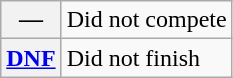<table class="wikitable">
<tr>
<th scope="row">—</th>
<td>Did not compete</td>
</tr>
<tr>
<th scope="row"><a href='#'>DNF</a></th>
<td>Did not finish</td>
</tr>
</table>
